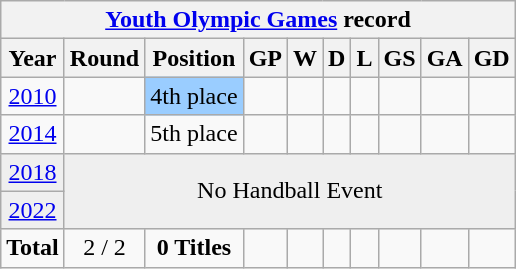<table class="wikitable" style="text-align: center;">
<tr>
<th colspan=10><a href='#'>Youth Olympic Games</a> record</th>
</tr>
<tr>
<th>Year</th>
<th>Round</th>
<th>Position</th>
<th>GP</th>
<th>W</th>
<th>D</th>
<th>L</th>
<th>GS</th>
<th>GA</th>
<th>GD</th>
</tr>
<tr bgcolor=>
<td> <a href='#'>2010</a></td>
<td></td>
<td bgcolor=9acdff>4th place</td>
<td></td>
<td></td>
<td></td>
<td></td>
<td></td>
<td></td>
<td></td>
</tr>
<tr bgcolor=>
<td> <a href='#'>2014</a></td>
<td></td>
<td>5th place</td>
<td></td>
<td></td>
<td></td>
<td></td>
<td></td>
<td></td>
<td></td>
</tr>
<tr bgcolor="efefef">
<td> <a href='#'>2018</a></td>
<td colspan=10 rowspan=2>No Handball Event</td>
</tr>
<tr bgcolor="efefef">
<td> <a href='#'>2022</a></td>
</tr>
<tr>
<td><strong>Total</strong></td>
<td>2 / 2</td>
<td><strong>0 Titles</strong></td>
<td></td>
<td></td>
<td></td>
<td></td>
<td></td>
<td></td>
<td></td>
</tr>
</table>
